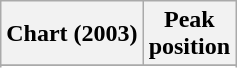<table class="wikitable sortable plainrowheaders" style="text-align:center">
<tr>
<th scope="col">Chart (2003)</th>
<th scope="col">Peak<br> position</th>
</tr>
<tr>
</tr>
<tr>
</tr>
</table>
